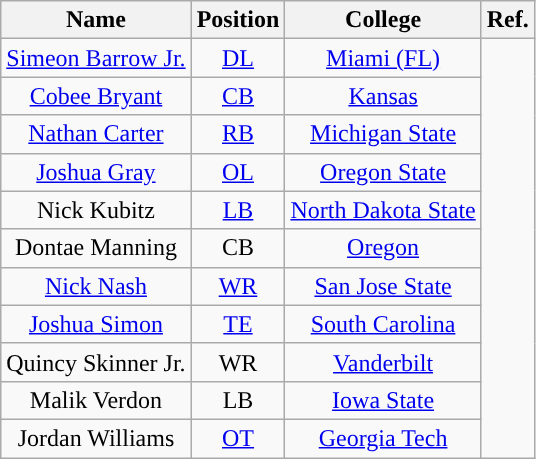<table class="wikitable" style="text-align:center">
<tr>
<th>Name</th>
<th>Position</th>
<th>College</th>
<th>Ref.</th>
</tr>
<tr>
<td><a href='#'>Simeon Barrow Jr.</a></td>
<td><a href='#'>DL</a></td>
<td><a href='#'>Miami (FL)</a></td>
<td rowspan="11"></td>
</tr>
<tr>
<td><a href='#'>Cobee Bryant</a></td>
<td><a href='#'>CB</a></td>
<td><a href='#'>Kansas</a></td>
</tr>
<tr>
<td><a href='#'>Nathan Carter</a></td>
<td><a href='#'>RB</a></td>
<td><a href='#'>Michigan State</a></td>
</tr>
<tr>
<td><a href='#'>Joshua Gray</a></td>
<td><a href='#'>OL</a></td>
<td><a href='#'>Oregon State</a></td>
</tr>
<tr>
<td>Nick Kubitz</td>
<td><a href='#'>LB</a></td>
<td><a href='#'>North Dakota State</a></td>
</tr>
<tr>
<td>Dontae Manning</td>
<td>CB</td>
<td><a href='#'>Oregon</a></td>
</tr>
<tr>
<td><a href='#'>Nick Nash</a></td>
<td><a href='#'>WR</a></td>
<td><a href='#'>San Jose State</a></td>
</tr>
<tr>
<td><a href='#'>Joshua Simon</a></td>
<td><a href='#'>TE</a></td>
<td><a href='#'>South Carolina</a></td>
</tr>
<tr>
<td>Quincy Skinner Jr.</td>
<td>WR</td>
<td><a href='#'>Vanderbilt</a></td>
</tr>
<tr>
<td>Malik Verdon</td>
<td>LB</td>
<td><a href='#'>Iowa State</a></td>
</tr>
<tr>
<td>Jordan Williams</td>
<td><a href='#'>OT</a></td>
<td><a href='#'>Georgia Tech</a></td>
</tr>
</table>
